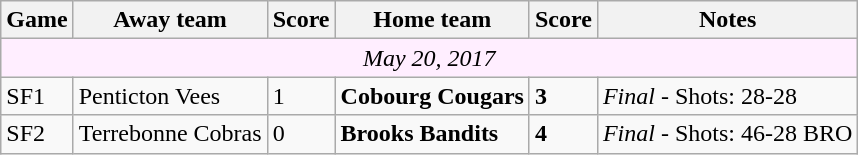<table class="wikitable">
<tr>
<th>Game</th>
<th>Away team</th>
<th>Score</th>
<th>Home team</th>
<th>Score</th>
<th>Notes</th>
</tr>
<tr style="text-align:center; background:#fef;">
<td colspan="11"><em>May 20, 2017</em></td>
</tr>
<tr>
<td>SF1</td>
<td>Penticton Vees</td>
<td>1</td>
<td><strong>Cobourg Cougars</strong></td>
<td><strong>3</strong></td>
<td><em>Final</em> - Shots: 28-28</td>
</tr>
<tr>
<td>SF2</td>
<td>Terrebonne Cobras</td>
<td>0</td>
<td><strong>Brooks Bandits</strong></td>
<td><strong>4</strong></td>
<td><em>Final</em> - Shots: 46-28 BRO</td>
</tr>
</table>
